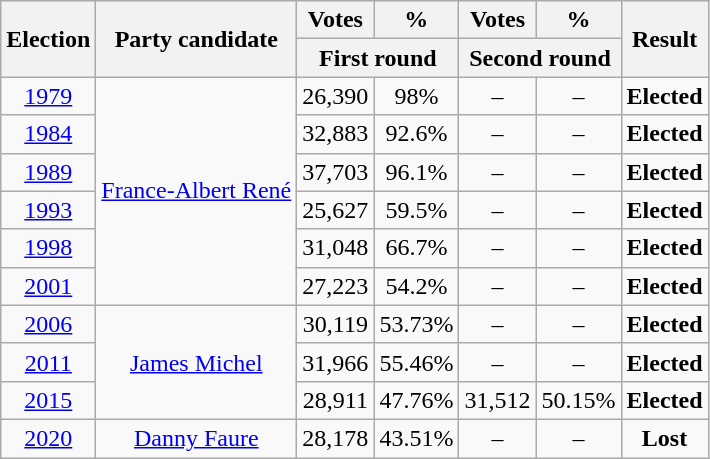<table class=wikitable style=text-align:center>
<tr>
<th rowspan=2>Election</th>
<th rowspan=2>Party candidate</th>
<th>Votes</th>
<th>%</th>
<th>Votes</th>
<th>%</th>
<th rowspan=2>Result</th>
</tr>
<tr>
<th colspan=2>First round</th>
<th colspan=2>Second round</th>
</tr>
<tr>
<td><a href='#'>1979</a></td>
<td rowspan=6><a href='#'>France-Albert René</a></td>
<td>26,390</td>
<td>98%</td>
<td>–</td>
<td>–</td>
<td><strong>Elected</strong> </td>
</tr>
<tr>
<td><a href='#'>1984</a></td>
<td>32,883</td>
<td>92.6%</td>
<td>–</td>
<td>–</td>
<td><strong>Elected</strong> </td>
</tr>
<tr>
<td><a href='#'>1989</a></td>
<td>37,703</td>
<td>96.1%</td>
<td>–</td>
<td>–</td>
<td><strong>Elected</strong> </td>
</tr>
<tr>
<td><a href='#'>1993</a></td>
<td>25,627</td>
<td>59.5%</td>
<td>–</td>
<td>–</td>
<td><strong>Elected</strong> </td>
</tr>
<tr>
<td><a href='#'>1998</a></td>
<td>31,048</td>
<td>66.7%</td>
<td>–</td>
<td>–</td>
<td><strong>Elected</strong> </td>
</tr>
<tr>
<td><a href='#'>2001</a></td>
<td>27,223</td>
<td>54.2%</td>
<td>–</td>
<td>–</td>
<td><strong>Elected</strong> </td>
</tr>
<tr>
<td><a href='#'>2006</a></td>
<td rowspan=3><a href='#'>James Michel</a></td>
<td>30,119</td>
<td>53.73%</td>
<td>–</td>
<td>–</td>
<td><strong>Elected</strong> </td>
</tr>
<tr>
<td><a href='#'>2011</a></td>
<td>31,966</td>
<td>55.46%</td>
<td>–</td>
<td>–</td>
<td><strong>Elected</strong> </td>
</tr>
<tr>
<td><a href='#'>2015</a></td>
<td>28,911</td>
<td>47.76%</td>
<td>31,512</td>
<td>50.15%</td>
<td><strong>Elected</strong> </td>
</tr>
<tr>
<td><a href='#'>2020</a></td>
<td><a href='#'>Danny Faure</a></td>
<td>28,178</td>
<td>43.51%</td>
<td>–</td>
<td>–</td>
<td><strong>Lost</strong> </td>
</tr>
</table>
